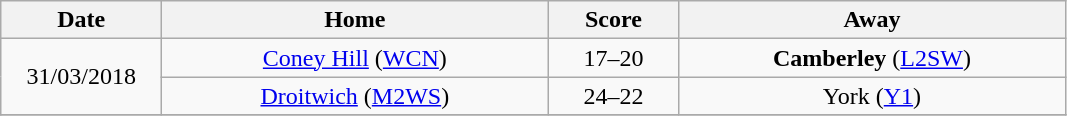<table class="wikitable" style="text-align: center">
<tr>
<th width=100>Date</th>
<th width=250>Home</th>
<th width=80>Score</th>
<th width=250>Away</th>
</tr>
<tr>
<td rowspan=2>31/03/2018</td>
<td><a href='#'>Coney Hill</a> (<a href='#'>WCN</a>)</td>
<td>17–20</td>
<td><strong>Camberley</strong> (<a href='#'>L2SW</a>)</td>
</tr>
<tr>
<td><a href='#'>Droitwich</a> (<a href='#'>M2WS</a>)</td>
<td>24–22</td>
<td>York (<a href='#'>Y1</a>)</td>
</tr>
<tr>
</tr>
</table>
